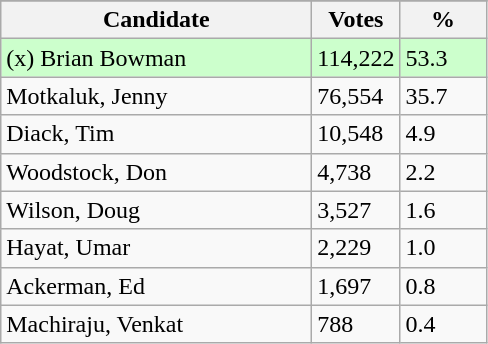<table class="wikitable sortable">
<tr>
</tr>
<tr>
<th bgcolor="#DDDDFF" width="200px">Candidate</th>
<th bgcolor="#DDDDFF" width="50px">Votes</th>
<th bgcolor="#DDDDFF" width="50px">%</th>
</tr>
<tr style="text-align:left; background:#cfc;">
<td>(x) Brian Bowman</td>
<td>114,222</td>
<td>53.3</td>
</tr>
<tr>
<td>Motkaluk, Jenny</td>
<td>76,554</td>
<td>35.7</td>
</tr>
<tr>
<td>Diack, Tim</td>
<td>10,548</td>
<td>4.9</td>
</tr>
<tr>
<td>Woodstock, Don</td>
<td>4,738</td>
<td>2.2</td>
</tr>
<tr>
<td>Wilson, Doug</td>
<td>3,527</td>
<td>1.6</td>
</tr>
<tr>
<td>Hayat, Umar</td>
<td>2,229</td>
<td>1.0</td>
</tr>
<tr>
<td>Ackerman, Ed</td>
<td>1,697</td>
<td>0.8</td>
</tr>
<tr>
<td>Machiraju, Venkat</td>
<td>788</td>
<td>0.4</td>
</tr>
</table>
